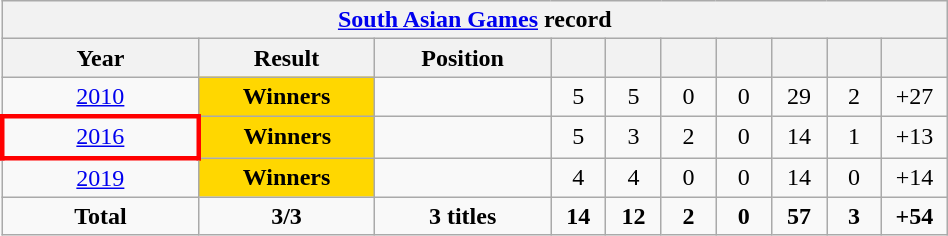<table class="wikitable" style="text-align: center; width:50%;">
<tr>
<th colspan="10" #0000FF;><a href='#'>South Asian Games</a> record</th>
</tr>
<tr>
<th style="width:90px;">Year</th>
<th style="width:80px;">Result</th>
<th style="width:80px;">Position</th>
<th style="width:20px;"></th>
<th style="width:20px;"></th>
<th style="width:20px;"></th>
<th style="width:20px;"></th>
<th style="width:20px;"></th>
<th style="width:20px;"></th>
<th style="width:20px;"></th>
</tr>
<tr>
<td> <a href='#'>2010</a></td>
<td style="background:gold;"><strong>Winners</strong></td>
<td></td>
<td>5</td>
<td>5</td>
<td>0</td>
<td>0</td>
<td>29</td>
<td>2</td>
<td>+27</td>
</tr>
<tr>
<td style="border: 3px solid red"> <a href='#'>2016</a></td>
<td style="background:gold;"><strong>Winners</strong></td>
<td></td>
<td>5</td>
<td>3</td>
<td>2</td>
<td>0</td>
<td>14</td>
<td>1</td>
<td>+13</td>
</tr>
<tr>
<td> <a href='#'>2019</a></td>
<td style="background:gold;"><strong>Winners</strong></td>
<td></td>
<td>4</td>
<td>4</td>
<td>0</td>
<td>0</td>
<td>14</td>
<td>0</td>
<td>+14</td>
</tr>
<tr>
<td><strong>Total</strong></td>
<td><strong>3/3</strong></td>
<td><strong>3 titles</strong></td>
<td><strong>14</strong></td>
<td><strong>12</strong></td>
<td><strong>2</strong></td>
<td><strong>0</strong></td>
<td><strong>57</strong></td>
<td><strong>3</strong></td>
<td><strong>+54</strong></td>
</tr>
</table>
